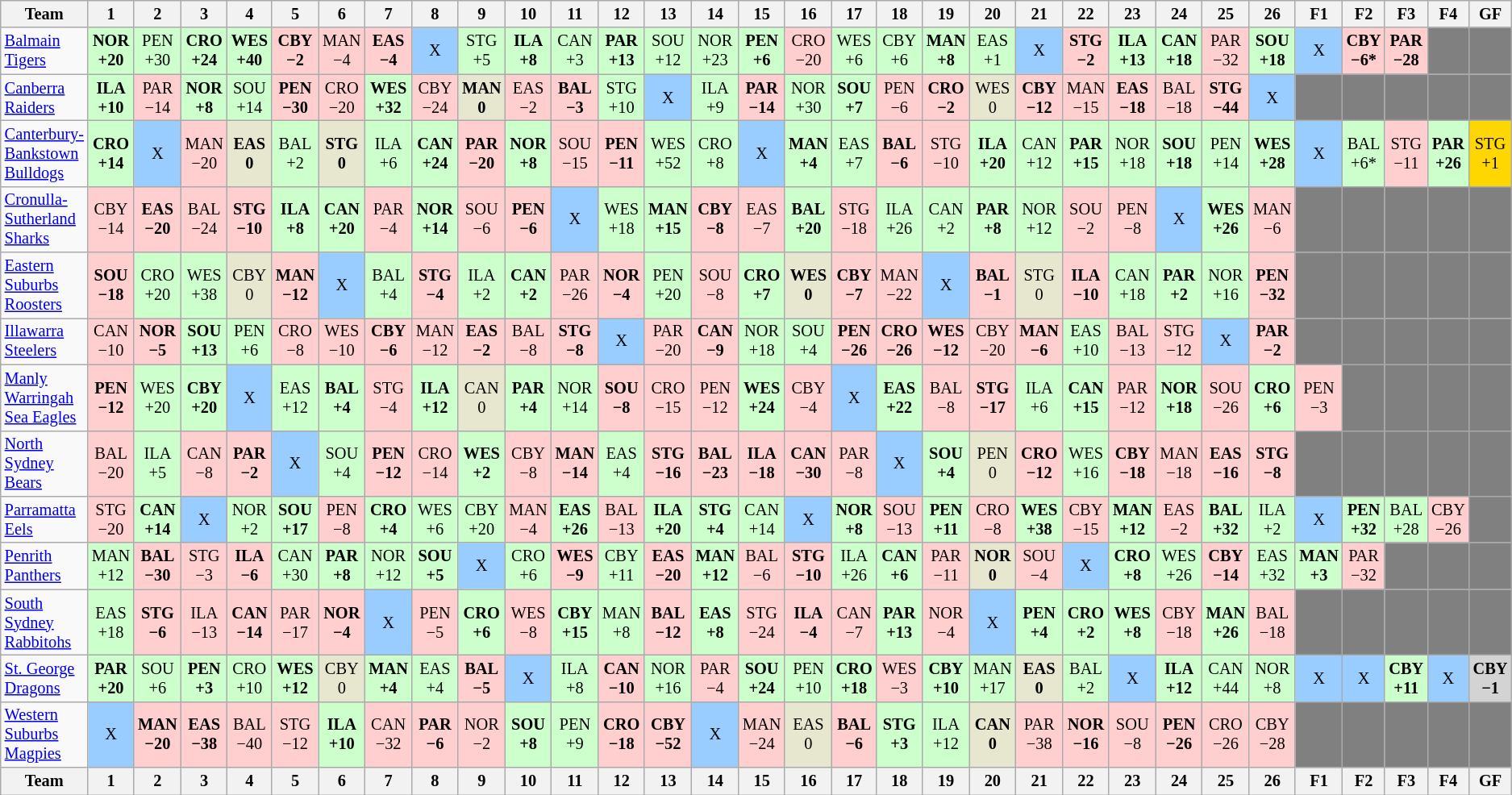<table class="wikitable sortable" style="font-size:85%; text-align:center; width:90%">
<tr valign="top">
<th valign="middle">Team</th>
<th>1</th>
<th>2</th>
<th>3</th>
<th>4</th>
<th>5</th>
<th>6</th>
<th>7</th>
<th>8</th>
<th>9</th>
<th>10</th>
<th>11</th>
<th>12</th>
<th>13</th>
<th>14</th>
<th>15</th>
<th>16</th>
<th>17</th>
<th>18</th>
<th>19</th>
<th>20</th>
<th>21</th>
<th>22</th>
<th>23</th>
<th>24</th>
<th>25</th>
<th>26</th>
<th>F1</th>
<th>F2</th>
<th>F3</th>
<th>F4</th>
<th>GF</th>
</tr>
<tr>
<td align="left"><a href='#'>Balmain Tigers</a></td>
<td style="background:#cfc;"><strong>NOR<br>+20</strong></td>
<td style="background:#cfc;">PEN<br>+30</td>
<td style="background:#cfc;"><strong>CRO<br>+24</strong></td>
<td style="background:#cfc;"><strong>WES<br>+40</strong></td>
<td style="background:#FFCFCF;"><strong>CBY<br>−2</strong></td>
<td style="background:#FFCFCF;">MAN<br>−4</td>
<td style="background:#FFCFCF;"><strong>EAS<br>−4</strong></td>
<td style="background:#99ccff;">X</td>
<td style="background:#cfc;">STG<br>+5</td>
<td style="background:#cfc;"><strong>ILA<br>+8</strong></td>
<td style="background:#cfc;">CAN<br>+3</td>
<td style="background:#cfc;"><strong>PAR<br>+13</strong></td>
<td style="background:#cfc;">SOU<br>+12</td>
<td style="background:#cfc;">NOR<br>+23</td>
<td style="background:#cfc;"><strong>PEN<br>+6</strong></td>
<td style="background:#FFCFCF;">CRO<br>−20</td>
<td style="background:#cfc;">WES<br>+6</td>
<td style="background:#cfc;">CBY<br>+6</td>
<td style="background:#cfc;"><strong>MAN<br>+8</strong></td>
<td style="background:#cfc;">EAS<br>+1</td>
<td style="background:#99ccff;">X</td>
<td style="background:#FFCFCF;"><strong>STG<br>−2</strong></td>
<td style="background:#cfc;"><strong>ILA<br>+13</strong></td>
<td style="background:#cfc;"><strong>CAN<br>+18</strong></td>
<td style="background:#FFCFCF;">PAR<br>−32</td>
<td style="background:#cfc;"><strong>SOU<br>+18</strong></td>
<td style="background:#99ccff;">X</td>
<td style="background:#FFCFCF;"><strong>CBY<br>−6*</strong></td>
<td style="background:#FFCFCF;"><strong>PAR<br>−28</strong></td>
<td style="background:#808080;"></td>
<td style="background:#808080;"></td>
</tr>
<tr>
<td align="left"><a href='#'>Canberra Raiders</a></td>
<td style="background:#cfc;"><strong>ILA<br>+10</strong></td>
<td style="background:#FFCFCF;">PAR<br>−14</td>
<td style="background:#cfc;"><strong>NOR<br>+8</strong></td>
<td style="background:#cfc;">SOU<br>+14</td>
<td style="background:#FFCFCF;"><strong>PEN<br>−30</strong></td>
<td style="background:#FFCFCF;">CRO<br>−20</td>
<td style="background:#cfc;"><strong>WES<br>+32</strong></td>
<td style="background:#FFCFCF;">CBY<br>−24</td>
<td style="background:#E6E7CE;"><strong>MAN<br>0</strong></td>
<td style="background:#FFCFCF;">EAS<br>−2</td>
<td style="background:#FFCFCF;"><strong>BAL<br>−3</strong></td>
<td style="background:#cfc;">STG<br>+10</td>
<td style="background:#99ccff;">X</td>
<td style="background:#cfc;">ILA<br>+9</td>
<td style="background:#FFCFCF;"><strong>PAR<br>−14</strong></td>
<td style="background:#cfc;">NOR<br>+30</td>
<td style="background:#cfc;"><strong>SOU<br>+7</strong></td>
<td style="background:#FFCFCF;">PEN<br>−6</td>
<td style="background:#FFCFCF;"><strong>CRO<br>−2</strong></td>
<td style="background:#E6E7CE;">WES<br>0</td>
<td style="background:#FFCFCF;"><strong>CBY<br>−12</strong></td>
<td style="background:#FFCFCF;">MAN<br>−15</td>
<td style="background:#FFCFCF;"><strong>EAS<br>−18</strong></td>
<td style="background:#FFCFCF;">BAL<br>−18</td>
<td style="background:#FFCFCF;"><strong>STG<br>−44</strong></td>
<td style="background:#99ccff;">X</td>
<td style="background:#808080;"></td>
<td style="background:#808080;"></td>
<td style="background:#808080;"></td>
<td style="background:#808080;"></td>
<td style="background:#808080;"></td>
</tr>
<tr>
<td align="left"><a href='#'>Canterbury-Bankstown Bulldogs</a></td>
<td style="background:#cfc;"><strong>CRO<br>+14</strong></td>
<td style="background:#99ccff;">X</td>
<td style="background:#FFCFCF;">MAN<br>−20</td>
<td style="background:#E6E7CE;"><strong>EAS<br>0</strong></td>
<td style="background:#cfc;">BAL<br>+2</td>
<td style="background:#E6E7CE;"><strong>STG<br>0</strong></td>
<td style="background:#cfc;">ILA<br>+6</td>
<td style="background:#cfc;"><strong>CAN<br>+24</strong></td>
<td style="background:#FFCFCF;"><strong>PAR<br>−20</strong></td>
<td style="background:#cfc;"><strong>NOR<br>+8</strong></td>
<td style="background:#FFCFCF;">SOU<br>−15</td>
<td style="background:#FFCFCF;"><strong>PEN<br>−11</strong></td>
<td style="background:#cfc;">WES<br>+52</td>
<td style="background:#cfc;">CRO<br>+8</td>
<td style="background:#99ccff;">X</td>
<td style="background:#cfc;"><strong>MAN<br>+4</strong></td>
<td style="background:#cfc;">EAS<br>+7</td>
<td style="background:#FFCFCF;"><strong>BAL<br>−6</strong></td>
<td style="background:#FFCFCF;">STG<br>−10</td>
<td style="background:#cfc;"><strong>ILA<br>+20</strong></td>
<td style="background:#cfc;">CAN<br>+12</td>
<td style="background:#cfc;"><strong>PAR<br>+15</strong></td>
<td style="background:#cfc;">NOR<br>+18</td>
<td style="background:#cfc;"><strong>SOU<br>+18</strong></td>
<td style="background:#cfc;">PEN<br>+14</td>
<td style="background:#cfc;"><strong>WES<br>+28</strong></td>
<td style="background:#99ccff;">X</td>
<td style="background:#cfc;">BAL<br>+6*</td>
<td style="background:#FFCFCF;">STG<br>−11</td>
<td style="background:#cfc;"><strong>PAR<br>+26</strong></td>
<td style="background:#FFD700;">STG<br>+1</td>
</tr>
<tr>
<td align="left"><a href='#'>Cronulla-Sutherland Sharks</a></td>
<td style="background:#FFCFCF;">CBY<br>−14</td>
<td style="background:#FFCFCF;"><strong>EAS<br>−20</strong></td>
<td style="background:#FFCFCF;">BAL<br>−24</td>
<td style="background:#FFCFCF;"><strong>STG<br>−10</strong></td>
<td style="background:#cfc;"><strong>ILA<br>+8</strong></td>
<td style="background:#cfc;"><strong>CAN<br>+20</strong></td>
<td style="background:#FFCFCF;">PAR<br>−4</td>
<td style="background:#cfc;"><strong>NOR<br>+14</strong></td>
<td style="background:#FFCFCF;">SOU<br>−6</td>
<td style="background:#FFCFCF;"><strong>PEN<br>−6</strong></td>
<td style="background:#99ccff;">X</td>
<td style="background:#cfc;">WES<br>+18</td>
<td style="background:#cfc;"><strong>MAN<br>+15</strong></td>
<td style="background:#FFCFCF;"><strong>CBY<br>−8</strong></td>
<td style="background:#FFCFCF;">EAS<br>−7</td>
<td style="background:#cfc;"><strong>BAL<br>+20</strong></td>
<td style="background:#FFCFCF;">STG<br>−18</td>
<td style="background:#cfc;">ILA<br>+26</td>
<td style="background:#cfc;">CAN<br>+2</td>
<td style="background:#cfc;"><strong>PAR<br>+8</strong></td>
<td style="background:#cfc;">NOR<br>+12</td>
<td style="background:#FFCFCF;">SOU<br>−2</td>
<td style="background:#FFCFCF;">PEN<br>−8</td>
<td style="background:#99ccff;">X</td>
<td style="background:#cfc;"><strong>WES<br>+26</strong></td>
<td style="background:#FFCFCF;">MAN<br>−6</td>
<td style="background:#808080;"></td>
<td style="background:#808080;"></td>
<td style="background:#808080;"></td>
<td style="background:#808080;"></td>
<td style="background:#808080;"></td>
</tr>
<tr>
<td align="left"><a href='#'>Eastern Suburbs Roosters</a></td>
<td style="background:#FFCFCF;"><strong>SOU<br>−18</strong></td>
<td style="background:#cfc;">CRO<br>+20</td>
<td style="background:#cfc;">WES<br>+38</td>
<td style="background:#E6E7CE;">CBY<br>0</td>
<td style="background:#FFCFCF;"><strong>MAN<br>−12</strong></td>
<td style="background:#99ccff;">X</td>
<td style="background:#cfc;">BAL<br>+4</td>
<td style="background:#FFCFCF;"><strong>STG<br>−4</strong></td>
<td style="background:#cfc;">ILA<br>+2</td>
<td style="background:#cfc;"><strong>CAN<br>+2</strong></td>
<td style="background:#FFCFCF;">PAR<br>−26</td>
<td style="background:#FFCFCF;"><strong>NOR<br>−4</strong></td>
<td style="background:#cfc;">PEN<br>+20</td>
<td style="background:#FFCFCF;">SOU<br>−8</td>
<td style="background:#cfc;"><strong>CRO<br>+7</strong></td>
<td style="background:#E6E7CE;"><strong>WES<br>0</strong></td>
<td style="background:#FFCFCF;"><strong>CBY<br>−7</strong></td>
<td style="background:#FFCFCF;">MAN<br>−22</td>
<td style="background:#99ccff;">X</td>
<td style="background:#FFCFCF;"><strong>BAL<br>−1</strong></td>
<td style="background:#E6E7CE;">STG<br>0</td>
<td style="background:#FFCFCF;"><strong>ILA<br>−10</strong></td>
<td style="background:#cfc;">CAN<br>+18</td>
<td style="background:#cfc;"><strong>PAR<br>+2</strong></td>
<td style="background:#cfc;">NOR<br>+16</td>
<td style="background:#FFCFCF;"><strong>PEN<br>−32</strong></td>
<td style="background:#808080;"></td>
<td style="background:#808080;"></td>
<td style="background:#808080;"></td>
<td style="background:#808080;"></td>
<td style="background:#808080;"></td>
</tr>
<tr>
<td align="left"><a href='#'>Illawarra Steelers</a></td>
<td style="background:#FFCFCF;">CAN<br>−10</td>
<td style="background:#FFCFCF;"><strong>NOR<br>−5</strong></td>
<td style="background:#cfc;"><strong>SOU<br>+13</strong></td>
<td style="background:#cfc;">PEN<br>+6</td>
<td style="background:#FFCFCF;">CRO<br>−8</td>
<td style="background:#FFCFCF;">WES<br>−10</td>
<td style="background:#FFCFCF;"><strong>CBY<br>−6</strong></td>
<td style="background:#FFCFCF;">MAN<br>−12</td>
<td style="background:#FFCFCF;"><strong>EAS<br>−2</strong></td>
<td style="background:#FFCFCF;">BAL<br>−8</td>
<td style="background:#FFCFCF;"><strong>STG<br>−8</strong></td>
<td style="background:#99ccff;">X</td>
<td style="background:#FFCFCF;">PAR<br>−20</td>
<td style="background:#FFCFCF;"><strong>CAN<br>−9</strong></td>
<td style="background:#cfc;">NOR<br>+18</td>
<td style="background:#cfc;">SOU<br>+4</td>
<td style="background:#FFCFCF;"><strong>PEN<br>−26</strong></td>
<td style="background:#FFCFCF;"><strong>CRO<br>−26</strong></td>
<td style="background:#FFCFCF;"><strong>WES<br>−12</strong></td>
<td style="background:#FFCFCF;">CBY<br>−20</td>
<td style="background:#FFCFCF;"><strong>MAN<br>−6</strong></td>
<td style="background:#cfc;">EAS<br>+10</td>
<td style="background:#FFCFCF;">BAL<br>−13</td>
<td style="background:#FFCFCF;">STG<br>−12</td>
<td style="background:#99ccff;">X</td>
<td style="background:#FFCFCF;"><strong>PAR<br>−2</strong></td>
<td style="background:#808080;"></td>
<td style="background:#808080;"></td>
<td style="background:#808080;"></td>
<td style="background:#808080;"></td>
<td style="background:#808080;"></td>
</tr>
<tr>
<td align="left"><a href='#'>Manly Warringah Sea Eagles</a></td>
<td style="background:#FFCFCF;"><strong>PEN<br>−12</strong></td>
<td style="background:#cfc;">WES<br>+20</td>
<td style="background:#cfc;"><strong>CBY<br>+20</strong></td>
<td style="background:#99ccff;">X</td>
<td style="background:#cfc;">EAS<br>+12</td>
<td style="background:#cfc;"><strong>BAL<br>+4</strong></td>
<td style="background:#FFCFCF;">STG<br>−4</td>
<td style="background:#cfc;"><strong>ILA<br>+12</strong></td>
<td style="background:#E6E7CE;">CAN<br>0</td>
<td style="background:#cfc;"><strong>PAR<br>+4</strong></td>
<td style="background:#cfc;">NOR<br>+14</td>
<td style="background:#FFCFCF;"><strong>SOU<br>−8</strong></td>
<td style="background:#FFCFCF;">CRO<br>−15</td>
<td style="background:#FFCFCF;">PEN<br>−12</td>
<td style="background:#cfc;"><strong>WES<br>+24</strong></td>
<td style="background:#FFCFCF;">CBY<br>−4</td>
<td style="background:#99ccff;">X</td>
<td style="background:#cfc;"><strong>EAS<br>+22</strong></td>
<td style="background:#FFCFCF;">BAL<br>−8</td>
<td style="background:#FFCFCF;"><strong>STG<br>−17</strong></td>
<td style="background:#cfc;">ILA<br>+6</td>
<td style="background:#cfc;"><strong>CAN<br>+15</strong></td>
<td style="background:#FFCFCF;">PAR<br>−12</td>
<td style="background:#cfc;"><strong>NOR<br>+18</strong></td>
<td style="background:#FFCFCF;">SOU<br>−26</td>
<td style="background:#cfc;"><strong>CRO<br>+6</strong></td>
<td style="background:#FFCFCF;">PEN<br>−3</td>
<td style="background:#808080;"></td>
<td style="background:#808080;"></td>
<td style="background:#808080;"></td>
<td style="background:#808080;"></td>
</tr>
<tr>
<td align="left"><a href='#'>North Sydney Bears</a></td>
<td style="background:#FFCFCF;">BAL<br>−20</td>
<td style="background:#cfc;">ILA<br>+5</td>
<td style="background:#FFCFCF;">CAN<br>−8</td>
<td style="background:#FFCFCF;"><strong>PAR<br>−2</strong></td>
<td style="background:#99ccff;">X</td>
<td style="background:#cfc;">SOU<br>+4</td>
<td style="background:#FFCFCF;"><strong>PEN<br>−12</strong></td>
<td style="background:#FFCFCF;">CRO<br>−14</td>
<td style="background:#cfc;"><strong>WES<br>+2</strong></td>
<td style="background:#FFCFCF;">CBY<br>−8</td>
<td style="background:#FFCFCF;"><strong>MAN<br>−14</strong></td>
<td style="background:#cfc;">EAS<br>+4</td>
<td style="background:#FFCFCF;"><strong>STG<br>−16</strong></td>
<td style="background:#FFCFCF;"><strong>BAL<br>−23</strong></td>
<td style="background:#FFCFCF;"><strong>ILA<br>−18</strong></td>
<td style="background:#FFCFCF;"><strong>CAN<br>−30</strong></td>
<td style="background:#FFCFCF;">PAR<br>−8</td>
<td style="background:#99ccff;">X</td>
<td style="background:#cfc;"><strong>SOU<br>+4</strong></td>
<td style="background:#E6E7CE;">PEN<br>0</td>
<td style="background:#FFCFCF;"><strong>CRO<br>−12</strong></td>
<td style="background:#cfc;">WES<br>+16</td>
<td style="background:#FFCFCF;"><strong>CBY<br>−18</strong></td>
<td style="background:#FFCFCF;">MAN<br>−18</td>
<td style="background:#FFCFCF;"><strong>EAS<br>−16</strong></td>
<td style="background:#FFCFCF;"><strong>STG<br>−8</strong></td>
<td style="background:#808080;"></td>
<td style="background:#808080;"></td>
<td style="background:#808080;"></td>
<td style="background:#808080;"></td>
<td style="background:#808080;"></td>
</tr>
<tr>
<td align="left"><a href='#'>Parramatta Eels</a></td>
<td style="background:#FFCFCF;">STG<br>−20</td>
<td style="background:#cfc;"><strong>CAN<br>+14</strong></td>
<td style="background:#99ccff;">X</td>
<td style="background:#cfc;">NOR<br>+2</td>
<td style="background:#cfc;"><strong>SOU<br>+17</strong></td>
<td style="background:#FFCFCF;">PEN<br>−8</td>
<td style="background:#cfc;"><strong>CRO<br>+4</strong></td>
<td style="background:#cfc;">WES<br>+6</td>
<td style="background:#cfc;">CBY<br>+20</td>
<td style="background:#FFCFCF;">MAN<br>−4</td>
<td style="background:#cfc;"><strong>EAS<br>+26</strong></td>
<td style="background:#FFCFCF;">BAL<br>−13</td>
<td style="background:#cfc;"><strong>ILA<br>+20</strong></td>
<td style="background:#cfc;"><strong>STG<br>+4</strong></td>
<td style="background:#cfc;">CAN<br>+14</td>
<td style="background:#99ccff;">X</td>
<td style="background:#cfc;"><strong>NOR<br>+8</strong></td>
<td style="background:#FFCFCF;">SOU<br>−13</td>
<td style="background:#cfc;"><strong>PEN<br>+11</strong></td>
<td style="background:#FFCFCF;">CRO<br>−8</td>
<td style="background:#cfc;"><strong>WES<br>+38</strong></td>
<td style="background:#FFCFCF;">CBY<br>−15</td>
<td style="background:#cfc;"><strong>MAN<br>+12</strong></td>
<td style="background:#FFCFCF;">EAS<br>−2</td>
<td style="background:#cfc;"><strong>BAL<br>+32</strong></td>
<td style="background:#cfc;">ILA<br>+2</td>
<td style="background:#99ccff;">X</td>
<td style="background:#cfc;"><strong>PEN<br>+32</strong></td>
<td style="background:#cfc;">BAL<br>+28</td>
<td style="background:#FFCFCF;">CBY<br>−26</td>
<td style="background:#808080;"></td>
</tr>
<tr>
<td align="left"><a href='#'>Penrith Panthers</a></td>
<td style="background:#cfc;">MAN<br>+12</td>
<td style="background:#FFCFCF;"><strong>BAL<br>−30</strong></td>
<td style="background:#FFCFCF;">STG<br>−3</td>
<td style="background:#FFCFCF;"><strong>ILA<br>−6</strong></td>
<td style="background:#cfc;">CAN<br>+30</td>
<td style="background:#cfc;"><strong>PAR<br>+8</strong></td>
<td style="background:#cfc;">NOR<br>+12</td>
<td style="background:#cfc;"><strong>SOU<br>+5</strong></td>
<td style="background:#99ccff;">X</td>
<td style="background:#cfc;">CRO<br>+6</td>
<td style="background:#FFCFCF;"><strong>WES<br>−9</strong></td>
<td style="background:#cfc;">CBY<br>+11</td>
<td style="background:#FFCFCF;"><strong>EAS<br>−20</strong></td>
<td style="background:#cfc;"><strong>MAN<br>+12</strong></td>
<td style="background:#FFCFCF;">BAL<br>−6</td>
<td style="background:#FFCFCF;"><strong>STG<br>−10</strong></td>
<td style="background:#cfc;">ILA<br>+26</td>
<td style="background:#cfc;"><strong>CAN<br>+6</strong></td>
<td style="background:#FFCFCF;">PAR<br>−11</td>
<td style="background:#E6E7CE;"><strong>NOR<br>0</strong></td>
<td style="background:#FFCFCF;">SOU<br>−4</td>
<td style="background:#99ccff;">X</td>
<td style="background:#cfc;"><strong>CRO<br>+8</strong></td>
<td style="background:#cfc;">WES<br>+26</td>
<td style="background:#FFCFCF;"><strong>CBY<br>−14</strong></td>
<td style="background:#cfc;">EAS<br>+32</td>
<td style="background:#cfc;"><strong>MAN<br>+3</strong></td>
<td style="background:#FFCFCF;">PAR<br>−32</td>
<td style="background:#808080;"></td>
<td style="background:#808080;"></td>
<td style="background:#808080;"></td>
</tr>
<tr>
<td align="left"><a href='#'>South Sydney Rabbitohs</a></td>
<td style="background:#cfc;">EAS<br>+18</td>
<td style="background:#FFCFCF;"><strong>STG<br>−6</strong></td>
<td style="background:#FFCFCF;">ILA<br>−13</td>
<td style="background:#FFCFCF;"><strong>CAN<br>−14</strong></td>
<td style="background:#FFCFCF;">PAR<br>−17</td>
<td style="background:#FFCFCF;"><strong>NOR<br>−4</strong></td>
<td style="background:#99ccff;">X</td>
<td style="background:#FFCFCF;">PEN<br>−5</td>
<td style="background:#cfc;"><strong>CRO<br>+6</strong></td>
<td style="background:#FFCFCF;">WES<br>−8</td>
<td style="background:#cfc;"><strong>CBY<br>+15</strong></td>
<td style="background:#cfc;">MAN<br>+8</td>
<td style="background:#FFCFCF;"><strong>BAL<br>−12</strong></td>
<td style="background:#cfc;"><strong>EAS<br>+8</strong></td>
<td style="background:#FFCFCF;">STG<br>−24</td>
<td style="background:#FFCFCF;"><strong>ILA<br>−4</strong></td>
<td style="background:#FFCFCF;">CAN<br>−7</td>
<td style="background:#cfc;"><strong>PAR<br>+13</strong></td>
<td style="background:#FFCFCF;">NOR<br>−4</td>
<td style="background:#99ccff;">X</td>
<td style="background:#cfc;"><strong>PEN<br>+4</strong></td>
<td style="background:#cfc;"><strong>CRO<br>+2</strong></td>
<td style="background:#cfc;"><strong>WES<br>+8</strong></td>
<td style="background:#FFCFCF;">CBY<br>−18</td>
<td style="background:#cfc;"><strong>MAN<br>+26</strong></td>
<td style="background:#FFCFCF;">BAL<br>−18</td>
<td style="background:#808080;"></td>
<td style="background:#808080;"></td>
<td style="background:#808080;"></td>
<td style="background:#808080;"></td>
<td style="background:#808080;"></td>
</tr>
<tr>
<td align="left"><a href='#'>St. George Dragons</a></td>
<td style="background:#cfc;"><strong>PAR<br>+20</strong></td>
<td style="background:#cfc;">SOU<br>+6</td>
<td style="background:#cfc;"><strong>PEN<br>+3</strong></td>
<td style="background:#cfc;">CRO<br>+10</td>
<td style="background:#cfc;"><strong>WES<br>+12</strong></td>
<td style="background:#E6E7CE;">CBY<br>0</td>
<td style="background:#cfc;"><strong>MAN<br>+4</strong></td>
<td style="background:#cfc;">EAS<br>+4</td>
<td style="background:#FFCFCF;"><strong>BAL<br>−5</strong></td>
<td style="background:#99ccff;">X</td>
<td style="background:#cfc;">ILA<br>+8</td>
<td style="background:#FFCFCF;"><strong>CAN<br>−10</strong></td>
<td style="background:#cfc;">NOR<br>+16</td>
<td style="background:#FFCFCF;">PAR<br>−4</td>
<td style="background:#cfc;"><strong>SOU<br>+24</strong></td>
<td style="background:#cfc;">PEN<br>+10</td>
<td style="background:#cfc;"><strong>CRO<br>+18</strong></td>
<td style="background:#FFCFCF;">WES<br>−3</td>
<td style="background:#cfc;"><strong>CBY<br>+10</strong></td>
<td style="background:#cfc;">MAN<br>+17</td>
<td style="background:#E6E7CE;"><strong>EAS<br>0</strong></td>
<td style="background:#cfc;">BAL<br>+2</td>
<td style="background:#99ccff;">X</td>
<td style="background:#cfc;"><strong>ILA<br>+12</strong></td>
<td style="background:#cfc;">CAN<br>+44</td>
<td style="background:#cfc;">NOR<br>+8</td>
<td style="background:#99ccff;">X</td>
<td style="background:#99ccff;">X</td>
<td style="background:#cfc;"><strong>CBY<br>+11</strong></td>
<td style="background:#99ccff;">X</td>
<td style="background:#D3D3D3;"><strong>CBY<br>−1</strong></td>
</tr>
<tr>
<td align="left"><a href='#'>Western Suburbs Magpies</a></td>
<td style="background:#99ccff;">X</td>
<td style="background:#FFCFCF;"><strong>MAN<br>−20</strong></td>
<td style="background:#FFCFCF;"><strong>EAS<br>−38</strong></td>
<td style="background:#FFCFCF;">BAL<br>−40</td>
<td style="background:#FFCFCF;">STG<br>−12</td>
<td style="background:#cfc;"><strong>ILA<br>+10</strong></td>
<td style="background:#FFCFCF;">CAN<br>−32</td>
<td style="background:#FFCFCF;"><strong>PAR<br>−6</strong></td>
<td style="background:#FFCFCF;">NOR<br>−2</td>
<td style="background:#cfc;"><strong>SOU<br>+8</strong></td>
<td style="background:#cfc;">PEN<br>+9</td>
<td style="background:#FFCFCF;"><strong>CRO<br>−18</strong></td>
<td style="background:#FFCFCF;"><strong>CBY<br>−52</strong></td>
<td style="background:#99ccff;">X</td>
<td style="background:#FFCFCF;">MAN<br>−24</td>
<td style="background:#E6E7CE;">EAS<br>0</td>
<td style="background:#FFCFCF;"><strong>BAL<br>−6</strong></td>
<td style="background:#cfc;"><strong>STG<br>+3</strong></td>
<td style="background:#cfc;">ILA<br>+12</td>
<td style="background:#E6E7CE;"><strong>CAN<br>0</strong></td>
<td style="background:#FFCFCF;">PAR<br>−38</td>
<td style="background:#FFCFCF;"><strong>NOR<br>−16</strong></td>
<td style="background:#FFCFCF;">SOU<br>−8</td>
<td style="background:#FFCFCF;"><strong>PEN<br>−26</strong></td>
<td style="background:#FFCFCF;">CRO<br>−26</td>
<td style="background:#FFCFCF;">CBY<br>−28</td>
<td style="background:#808080;"></td>
<td style="background:#808080;"></td>
<td style="background:#808080;"></td>
<td style="background:#808080;"></td>
<td style="background:#808080;"></td>
</tr>
<tr valign="top">
<th valign="middle">Team</th>
<th>1</th>
<th>2</th>
<th>3</th>
<th>4</th>
<th>5</th>
<th>6</th>
<th>7</th>
<th>8</th>
<th>9</th>
<th>10</th>
<th>11</th>
<th>12</th>
<th>13</th>
<th>14</th>
<th>15</th>
<th>16</th>
<th>17</th>
<th>18</th>
<th>19</th>
<th>20</th>
<th>21</th>
<th>22</th>
<th>23</th>
<th>24</th>
<th>25</th>
<th>26</th>
<th>F1</th>
<th>F2</th>
<th>F3</th>
<th>F4</th>
<th>GF</th>
</tr>
</table>
